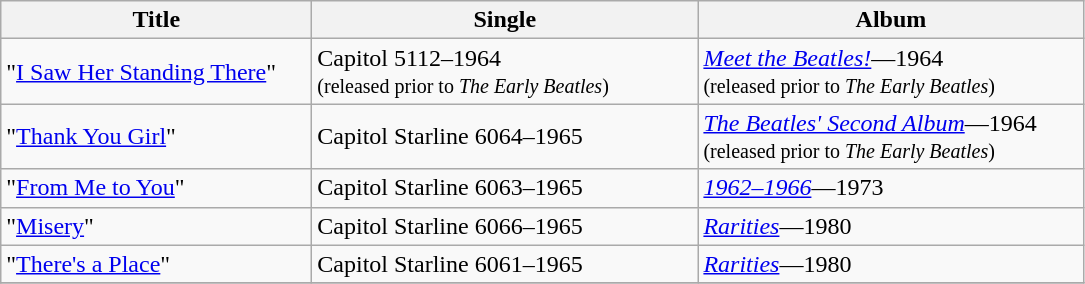<table class="wikitable">
<tr>
<th style="width:200px">Title</th>
<th style="width:250px">Single</th>
<th style="width:250px">Album</th>
</tr>
<tr>
<td>"<a href='#'>I Saw Her Standing There</a>"</td>
<td>Capitol 5112–1964<br><small>(released prior to <em>The Early Beatles</em>)</small></td>
<td><em><a href='#'>Meet the Beatles!</a></em>—1964<br><small>(released prior to <em>The Early Beatles</em>)</small></td>
</tr>
<tr>
<td>"<a href='#'>Thank You Girl</a>"</td>
<td>Capitol Starline 6064–1965</td>
<td><em><a href='#'>The Beatles' Second Album</a></em>—1964<br><small>(released prior to <em>The Early Beatles</em>)</small></td>
</tr>
<tr>
<td>"<a href='#'>From Me to You</a>"</td>
<td>Capitol Starline 6063–1965</td>
<td><em><a href='#'>1962–1966</a></em>—1973</td>
</tr>
<tr>
<td>"<a href='#'>Misery</a>"</td>
<td>Capitol Starline 6066–1965</td>
<td><em><a href='#'>Rarities</a></em>—1980</td>
</tr>
<tr>
<td>"<a href='#'>There's a Place</a>"</td>
<td>Capitol Starline 6061–1965</td>
<td><em><a href='#'>Rarities</a></em>—1980</td>
</tr>
<tr>
</tr>
</table>
